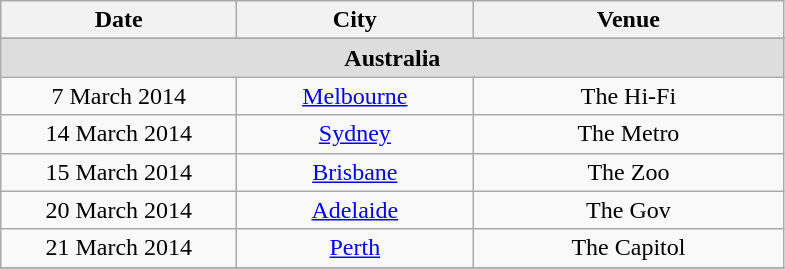<table class="wikitable">
<tr>
<th width="150" rowspan="1">Date</th>
<th width="150" rowspan="1">City</th>
<th width="200" rowspan="1">Venue</th>
</tr>
<tr>
</tr>
<tr bgcolor="#DDDDDD">
<td colspan=3 align=center><strong>Australia</strong></td>
</tr>
<tr>
<td align="center">7 March 2014</td>
<td align="center"><a href='#'>Melbourne</a></td>
<td align="center">The Hi-Fi</td>
</tr>
<tr>
<td align="center">14 March 2014</td>
<td align="center"><a href='#'>Sydney</a></td>
<td align="center">The Metro</td>
</tr>
<tr>
<td align="center">15 March 2014</td>
<td align="center"><a href='#'>Brisbane</a></td>
<td align="center">The Zoo</td>
</tr>
<tr>
<td align="center">20 March 2014</td>
<td align="center"><a href='#'>Adelaide</a></td>
<td align="center">The Gov</td>
</tr>
<tr>
<td align="center">21 March 2014</td>
<td align="center"><a href='#'>Perth</a></td>
<td align="center">The Capitol</td>
</tr>
<tr>
</tr>
</table>
